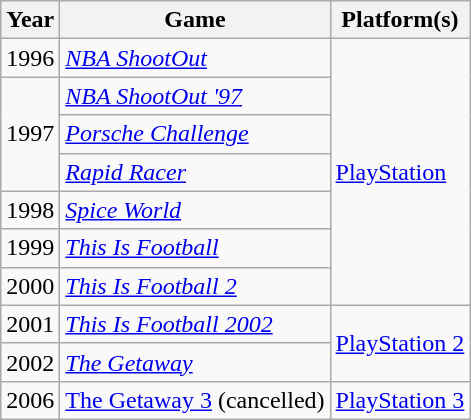<table class="wikitable sortable">
<tr>
<th>Year</th>
<th>Game</th>
<th>Platform(s)</th>
</tr>
<tr>
<td>1996</td>
<td><em><a href='#'>NBA ShootOut</a></em></td>
<td rowspan="7"><a href='#'>PlayStation</a></td>
</tr>
<tr>
<td rowspan="3">1997</td>
<td><em><a href='#'>NBA ShootOut '97</a></em></td>
</tr>
<tr>
<td><em><a href='#'>Porsche Challenge</a></em></td>
</tr>
<tr>
<td><em><a href='#'>Rapid Racer</a></em></td>
</tr>
<tr>
<td>1998</td>
<td><em><a href='#'>Spice World</a></em></td>
</tr>
<tr>
<td>1999</td>
<td><em><a href='#'>This Is Football</a></em></td>
</tr>
<tr>
<td>2000</td>
<td><em><a href='#'>This Is Football 2</a></em></td>
</tr>
<tr>
<td>2001</td>
<td><em><a href='#'>This Is Football 2002</a></em></td>
<td rowspan="2"><a href='#'>PlayStation 2</a></td>
</tr>
<tr>
<td>2002</td>
<td><em><a href='#'>The Getaway</a></em></td>
</tr>
<tr>
<td>2006</td>
<td><a href='#'>The Getaway 3</a> (cancelled)</td>
<td><a href='#'>PlayStation 3</a></td>
</tr>
</table>
